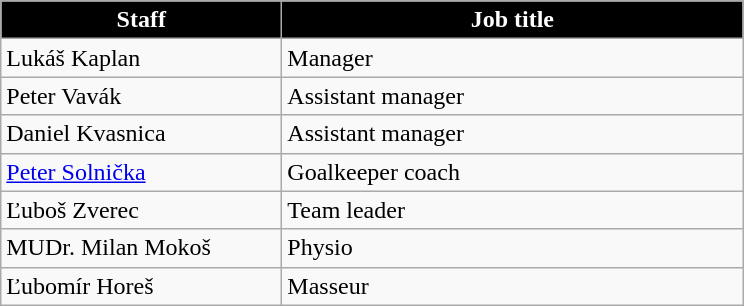<table class="wikitable">
<tr>
<th style="color:white; background:black;" width=180>Staff</th>
<th style="color:white; background:black;" width=300>Job title</th>
</tr>
<tr>
<td> Lukáš Kaplan</td>
<td>Manager</td>
</tr>
<tr>
<td> Peter Vavák</td>
<td>Assistant manager</td>
</tr>
<tr>
<td> Daniel Kvasnica</td>
<td>Assistant manager</td>
</tr>
<tr>
<td> <a href='#'>Peter Solnička</a></td>
<td>Goalkeeper coach</td>
</tr>
<tr>
<td> Ľuboš Zverec</td>
<td>Team leader</td>
</tr>
<tr>
<td> MUDr. Milan Mokoš</td>
<td>Physio</td>
</tr>
<tr>
<td> Ľubomír Horeš</td>
<td>Masseur</td>
</tr>
</table>
